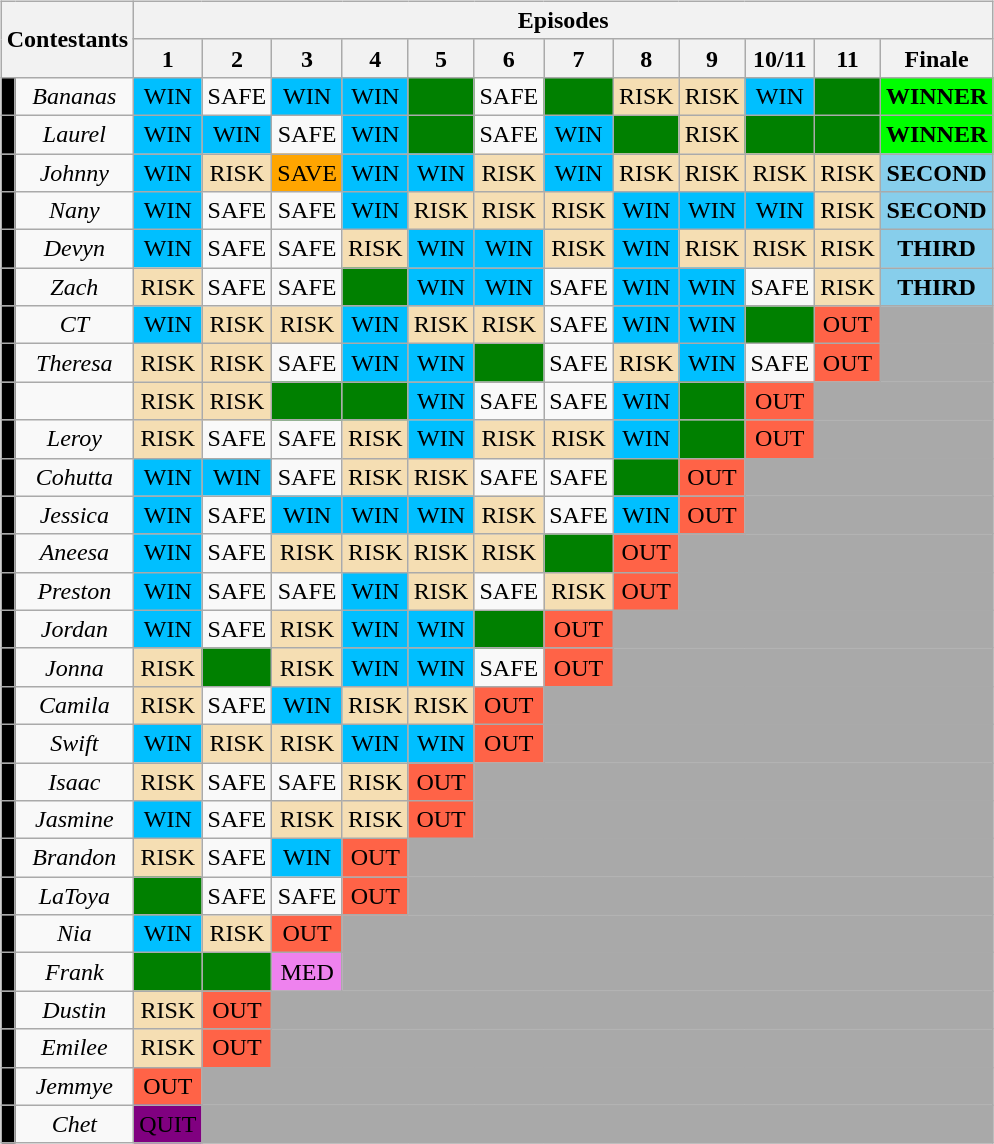<table>
<tr valign="top">
<td><br><table class="wikitable" style="text-align:center;">
<tr>
<th colspan=2 rowspan=2>Contestants</th>
<th colspan=29>Episodes</th>
</tr>
<tr>
<th>1</th>
<th>2</th>
<th>3</th>
<th>4</th>
<th>5</th>
<th>6</th>
<th>7</th>
<th>8</th>
<th>9</th>
<th>10/11</th>
<th>11</th>
<th>Finale</th>
</tr>
<tr>
<td style="background:black;"></td>
<td><em>Bananas</em></td>
<td style="background:deepskyblue;">WIN</td>
<td>SAFE</td>
<td style="background:deepskyblue;">WIN</td>
<td style="background:deepskyblue;">WIN</td>
<td style="background:green;"></td>
<td>SAFE</td>
<td style="background:green;"></td>
<td style="background:wheat;">RISK</td>
<td style="background:wheat;">RISK</td>
<td style="background:deepskyblue;">WIN</td>
<td style="background:green;"></td>
<td style="background:lime;"><strong>WINNER</strong></td>
</tr>
<tr>
<td style="background:black;"></td>
<td><em>Laurel</em></td>
<td style="background:deepskyblue;">WIN</td>
<td style="background:deepskyblue;">WIN</td>
<td>SAFE</td>
<td style="background:deepskyblue;">WIN</td>
<td style="background:green;"></td>
<td>SAFE</td>
<td style="background:deepskyblue;">WIN</td>
<td style="background:green;"></td>
<td style="background:wheat;">RISK</td>
<td style="background:green;"></td>
<td style="background:green;"></td>
<td style="background:lime;"><strong>WINNER</strong></td>
</tr>
<tr>
<td style="background:black;"></td>
<td><em>Johnny</em></td>
<td style="background:deepskyblue;">WIN</td>
<td style="background:wheat;">RISK</td>
<td style="background:orange;">SAVE</td>
<td style="background:deepskyblue;">WIN</td>
<td style="background:deepskyblue;">WIN</td>
<td style="background:wheat;">RISK</td>
<td style="background:deepskyblue;">WIN</td>
<td style="background:wheat;">RISK</td>
<td style="background:wheat;">RISK</td>
<td style="background:wheat;">RISK</td>
<td style="background:wheat;">RISK</td>
<td style="background:skyblue;"><strong>SECOND</strong></td>
</tr>
<tr>
<td style="background:black;"></td>
<td><em>Nany</em></td>
<td style="background:deepskyblue;">WIN</td>
<td>SAFE</td>
<td>SAFE</td>
<td style="background:deepskyblue;">WIN</td>
<td style="background:wheat;">RISK</td>
<td style="background:wheat;">RISK</td>
<td style="background:wheat;">RISK</td>
<td style="background:deepskyblue;">WIN</td>
<td style="background:deepskyblue;">WIN</td>
<td style="background:deepskyblue;">WIN</td>
<td style="background:wheat;">RISK</td>
<td style="background:skyblue;"><strong>SECOND</strong></td>
</tr>
<tr>
<td style="background:black;"></td>
<td><em>Devyn</em></td>
<td style="background:deepskyblue;">WIN</td>
<td>SAFE</td>
<td>SAFE</td>
<td style="background:wheat;">RISK</td>
<td style="background:deepskyblue;">WIN</td>
<td style="background:deepskyblue;">WIN</td>
<td style="background:wheat;">RISK</td>
<td style="background:deepskyblue;">WIN</td>
<td style="background:wheat;">RISK</td>
<td style="background:wheat;">RISK</td>
<td style="background:wheat;">RISK</td>
<td style="background:skyblue;"><strong>THIRD</strong></td>
</tr>
<tr>
<td style="background:black;"></td>
<td><em>Zach</em></td>
<td style="background:wheat;">RISK</td>
<td>SAFE</td>
<td>SAFE</td>
<td style="background:green;"></td>
<td style="background:deepskyblue;">WIN</td>
<td style="background:deepskyblue;">WIN</td>
<td>SAFE</td>
<td style="background:deepskyblue;">WIN</td>
<td style="background:deepskyblue;">WIN</td>
<td>SAFE</td>
<td style="background:wheat;">RISK</td>
<td style="background:skyblue;"><strong>THIRD</strong></td>
</tr>
<tr>
<td style="background:black;"></td>
<td><em>CT</em></td>
<td style="background:deepskyblue;">WIN</td>
<td style="background:wheat;">RISK</td>
<td style="background:wheat;">RISK</td>
<td style="background:deepskyblue;">WIN</td>
<td style="background:wheat;">RISK</td>
<td style="background:wheat;">RISK</td>
<td>SAFE</td>
<td style="background:deepskyblue;">WIN</td>
<td style="background:deepskyblue;">WIN</td>
<td style="background:green;"></td>
<td style="background:tomato;">OUT</td>
<td style="background:darkgrey;" colspan="7"></td>
</tr>
<tr>
<td style="background:black;"></td>
<td><em>Theresa</em></td>
<td style="background:wheat;">RISK</td>
<td style="background:wheat;">RISK</td>
<td>SAFE</td>
<td style="background:deepskyblue;">WIN</td>
<td style="background:deepskyblue;">WIN</td>
<td style="background:green;"></td>
<td>SAFE</td>
<td style="background:wheat;">RISK</td>
<td style="background:deepskyblue;">WIN</td>
<td>SAFE</td>
<td style="background:tomato;">OUT</td>
<td style="background:darkgrey;" colspan="7"></td>
</tr>
<tr>
<td style="background:black;"></td>
<td><em></em></td>
<td style="background:wheat;">RISK</td>
<td style="background:wheat;">RISK</td>
<td style="background:green;"></td>
<td style="background:green;"></td>
<td style="background:deepskyblue;">WIN</td>
<td>SAFE</td>
<td>SAFE</td>
<td style="background:deepskyblue;">WIN</td>
<td style="background:green;"></td>
<td style="background:tomato;">OUT</td>
<td style="background:darkgrey;" colspan="9"></td>
</tr>
<tr>
<td style="background:black;"></td>
<td><em>Leroy</em></td>
<td style="background:wheat;">RISK</td>
<td>SAFE</td>
<td>SAFE</td>
<td style="background:wheat;">RISK</td>
<td style="background:deepskyblue;">WIN</td>
<td style="background:wheat;">RISK</td>
<td style="background:wheat;">RISK</td>
<td style="background:deepskyblue;">WIN</td>
<td style="background:green;"></td>
<td style="background:tomato;">OUT</td>
<td style="background:darkgrey;" colspan="9"></td>
</tr>
<tr>
<td style="background:black;"></td>
<td><em>Cohutta</em></td>
<td style="background:deepskyblue;">WIN</td>
<td style="background:deepskyblue;">WIN</td>
<td>SAFE</td>
<td style="background:wheat;">RISK</td>
<td style="background:wheat;">RISK</td>
<td>SAFE</td>
<td>SAFE</td>
<td style="background:green;"></td>
<td style="background:tomato;">OUT</td>
<td style="background:darkgrey;" colspan="11"></td>
</tr>
<tr>
<td style="background:black;"></td>
<td><em>Jessica</em></td>
<td style="background:deepskyblue;">WIN</td>
<td>SAFE</td>
<td style="background:deepskyblue;">WIN</td>
<td style="background:deepskyblue;">WIN</td>
<td style="background:deepskyblue;">WIN</td>
<td style="background:wheat;">RISK</td>
<td>SAFE</td>
<td style="background:deepskyblue;">WIN</td>
<td style="background:tomato;">OUT</td>
<td style="background:darkgrey;" colspan="11"></td>
</tr>
<tr>
<td style="background:black;"></td>
<td><em>Aneesa</em></td>
<td style="background:deepskyblue;">WIN</td>
<td>SAFE</td>
<td style="background:wheat;">RISK</td>
<td style="background:wheat;">RISK</td>
<td style="background:wheat;">RISK</td>
<td style="background:wheat;">RISK</td>
<td style="background:green;"></td>
<td style="background:tomato;">OUT</td>
<td style="background:darkgrey;" colspan="13"></td>
</tr>
<tr>
<td style="background:black;"></td>
<td><em>Preston</em></td>
<td style="background:deepskyblue;">WIN</td>
<td>SAFE</td>
<td>SAFE</td>
<td style="background:deepskyblue;">WIN</td>
<td style="background:wheat;">RISK</td>
<td>SAFE</td>
<td style="background:wheat;">RISK</td>
<td style="background:tomato;">OUT</td>
<td style="background:darkgrey;" colspan="13"></td>
</tr>
<tr>
<td style="background:black;"></td>
<td><em>Jordan</em></td>
<td style="background:deepskyblue;">WIN</td>
<td>SAFE</td>
<td style="background:wheat;">RISK</td>
<td style="background:deepskyblue;">WIN</td>
<td style="background:deepskyblue;">WIN</td>
<td style="background:green;"></td>
<td style="background:tomato;">OUT</td>
<td style="background:darkgrey;" colspan="15"></td>
</tr>
<tr>
<td style="background:black;"></td>
<td><em>Jonna</em></td>
<td style="background:wheat;">RISK</td>
<td style="background:green;"></td>
<td style="background:wheat;">RISK</td>
<td style="background:deepskyblue;">WIN</td>
<td style="background:deepskyblue;">WIN</td>
<td>SAFE</td>
<td style="background:tomato;">OUT</td>
<td style="background:darkgrey;" colspan="15"></td>
</tr>
<tr>
<td style="background:black;"></td>
<td><em>Camila</em></td>
<td style="background:wheat;">RISK</td>
<td>SAFE</td>
<td style="background:deepskyblue;">WIN</td>
<td style="background:wheat;">RISK</td>
<td style="background:wheat;">RISK</td>
<td style="background:tomato;">OUT</td>
<td style="background:darkgrey;" colspan="17"></td>
</tr>
<tr>
<td style="background:black;"></td>
<td><em>Swift</em></td>
<td style="background:deepskyblue;">WIN</td>
<td style="background:wheat;">RISK</td>
<td style="background:wheat;">RISK</td>
<td style="background:deepskyblue;">WIN</td>
<td style="background:deepskyblue;">WIN</td>
<td style="background:tomato;">OUT</td>
<td style="background:darkgrey;" colspan="17"></td>
</tr>
<tr>
<td style="background:black;"></td>
<td><em>Isaac</em></td>
<td style="background:wheat;">RISK</td>
<td>SAFE</td>
<td>SAFE</td>
<td style="background:wheat;">RISK</td>
<td style="background:tomato;">OUT</td>
<td style="background:darkgrey;" colspan="19"></td>
</tr>
<tr>
<td style="background:black;"></td>
<td><em>Jasmine</em></td>
<td style="background:deepskyblue;">WIN</td>
<td>SAFE</td>
<td style="background:wheat;">RISK</td>
<td style="background:wheat;">RISK</td>
<td style="background:tomato;">OUT</td>
<td style="background:darkgrey;" colspan="19"></td>
</tr>
<tr>
<td style="background:black;"></td>
<td><em>Brandon</em></td>
<td style="background:wheat;">RISK</td>
<td>SAFE</td>
<td style="background:deepskyblue;">WIN</td>
<td style="background:tomato;">OUT</td>
<td style="background:darkgrey;" colspan="21"></td>
</tr>
<tr>
<td style="background:black;"></td>
<td><em>LaToya</em></td>
<td style="background:green;"></td>
<td>SAFE</td>
<td>SAFE</td>
<td style="background:tomato;">OUT</td>
<td style="background:darkgrey;" colspan="21"></td>
</tr>
<tr>
<td style="background:black;"></td>
<td><em>Nia</em></td>
<td style="background:deepskyblue;">WIN</td>
<td style="background:wheat;">RISK</td>
<td style="background:tomato;">OUT</td>
<td style="background:darkgrey;" colspan="23"></td>
</tr>
<tr>
<td style="background:black;"></td>
<td><em>Frank</em></td>
<td style="background:green;"></td>
<td style="background:green;"></td>
<td style="background:violet;">MED</td>
<td style="background:darkgrey;" colspan="23"></td>
</tr>
<tr>
<td style="background:black;"></td>
<td><em>Dustin</em></td>
<td style="background:wheat;">RISK</td>
<td style="background:tomato;">OUT</td>
<td style="background:darkgrey;" colspan="25"></td>
</tr>
<tr>
<td style="background:black;"></td>
<td><em>Emilee</em></td>
<td style="background:wheat;">RISK</td>
<td style="background:tomato;">OUT</td>
<td style="background:darkgrey;" colspan="25"></td>
</tr>
<tr>
<td style="background:black;"></td>
<td><em>Jemmye</em></td>
<td style="background:tomato;">OUT</td>
<td style="background:darkgrey;" colspan="27"></td>
</tr>
<tr>
<td style="background:black;"></td>
<td><em>Chet</em></td>
<td style="background:purple;"><span>QUIT</span></td>
<td style="background:darkgrey;" colspan="27"></td>
</tr>
</table>
</td>
</tr>
</table>
